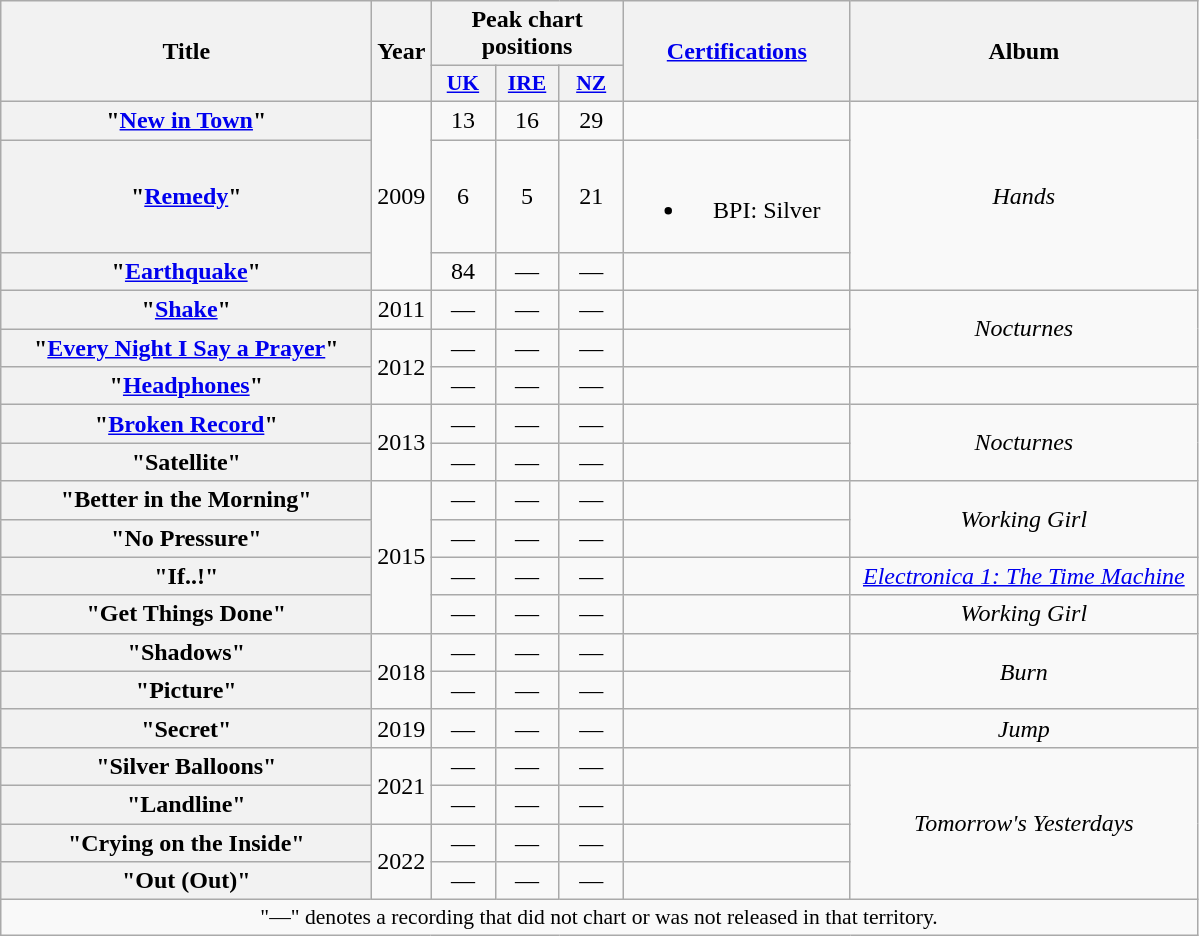<table class="wikitable plainrowheaders" style="text-align:center">
<tr>
<th scope="col" rowspan="2" style="width:15em;">Title</th>
<th scope="col" rowspan="2">Year</th>
<th scope="col" colspan="3">Peak chart positions</th>
<th scope="col" rowspan="2" style="width:9em;"><a href='#'>Certifications</a></th>
<th scope="col" rowspan="2" style="width:14em;">Album</th>
</tr>
<tr>
<th style="width:2.5em;font-size:90%"><a href='#'>UK</a><br></th>
<th style="width:2.5em;font-size:90%"><a href='#'>IRE</a><br></th>
<th style="width:2.5em;font-size:90%"><a href='#'>NZ</a><br></th>
</tr>
<tr>
<th scope="row">"<a href='#'>New in Town</a>"</th>
<td rowspan="3">2009</td>
<td>13</td>
<td>16</td>
<td>29</td>
<td></td>
<td rowspan="3"><em>Hands</em></td>
</tr>
<tr>
<th scope="row">"<a href='#'>Remedy</a>"</th>
<td>6</td>
<td>5</td>
<td>21</td>
<td><br><ul><li>BPI: Silver</li></ul></td>
</tr>
<tr>
<th scope="row">"<a href='#'>Earthquake</a>"</th>
<td>84</td>
<td>—</td>
<td>—</td>
<td></td>
</tr>
<tr>
<th scope="row">"<a href='#'>Shake</a>"</th>
<td>2011</td>
<td>—</td>
<td>—</td>
<td>—</td>
<td></td>
<td rowspan="2"><em>Nocturnes</em></td>
</tr>
<tr>
<th scope="row">"<a href='#'>Every Night I Say a Prayer</a>"</th>
<td rowspan="2">2012</td>
<td>—</td>
<td>—</td>
<td>—</td>
<td></td>
</tr>
<tr>
<th scope="row">"<a href='#'>Headphones</a>"</th>
<td>—</td>
<td>—</td>
<td>—</td>
<td></td>
<td></td>
</tr>
<tr>
<th scope="row">"<a href='#'>Broken Record</a>"</th>
<td rowspan="2">2013</td>
<td>—</td>
<td>—</td>
<td>—</td>
<td></td>
<td rowspan="2"><em>Nocturnes</em></td>
</tr>
<tr>
<th scope="row">"Satellite"</th>
<td>—</td>
<td>—</td>
<td>—</td>
<td></td>
</tr>
<tr>
<th scope="row">"Better in the Morning"</th>
<td rowspan="4">2015</td>
<td>—</td>
<td>—</td>
<td>—</td>
<td></td>
<td rowspan="2"><em>Working Girl</em></td>
</tr>
<tr>
<th scope="row">"No Pressure"</th>
<td>—</td>
<td>—</td>
<td>—</td>
<td></td>
</tr>
<tr>
<th scope="row">"If..!"<br></th>
<td>—</td>
<td>—</td>
<td>—</td>
<td></td>
<td><em><a href='#'>Electronica 1: The Time Machine</a></em></td>
</tr>
<tr>
<th scope="row">"Get Things Done"</th>
<td>—</td>
<td>—</td>
<td>—</td>
<td></td>
<td><em>Working Girl</em></td>
</tr>
<tr>
<th scope="row">"Shadows"<br></th>
<td rowspan="2">2018</td>
<td>—</td>
<td>—</td>
<td>—</td>
<td></td>
<td rowspan="2"><em>Burn</em></td>
</tr>
<tr>
<th scope="row">"Picture"<br></th>
<td>—</td>
<td>—</td>
<td>—</td>
<td></td>
</tr>
<tr>
<th scope="row">"Secret"</th>
<td>2019</td>
<td>—</td>
<td>—</td>
<td>—</td>
<td></td>
<td><em>Jump</em></td>
</tr>
<tr>
<th scope="row">"Silver Balloons"</th>
<td rowspan="2">2021</td>
<td>—</td>
<td>—</td>
<td>—</td>
<td></td>
<td rowspan="4"><em>Tomorrow's Yesterdays</em></td>
</tr>
<tr>
<th scope="row">"Landline"</th>
<td>—</td>
<td>—</td>
<td>—</td>
<td></td>
</tr>
<tr>
<th scope="row">"Crying on the Inside"</th>
<td rowspan="2">2022</td>
<td>—</td>
<td>—</td>
<td>—</td>
<td></td>
</tr>
<tr>
<th scope="row">"Out (Out)"</th>
<td>—</td>
<td>—</td>
<td>—</td>
<td></td>
</tr>
<tr>
<td colspan="7" style="font-size:90%">"—" denotes a recording that did not chart or was not released in that territory.</td>
</tr>
</table>
